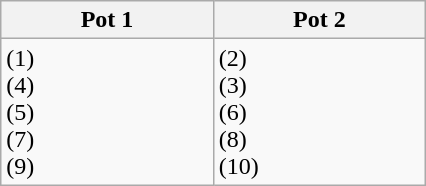<table class="wikitable">
<tr>
<th width=15%>Pot 1</th>
<th width=15%>Pot 2</th>
</tr>
<tr>
<td> (1)  <br> (4) <br> (5) <br> (7) <br> (9)</td>
<td> (2) <br> (3) <br> (6) <br> (8) <br> (10)</td>
</tr>
</table>
